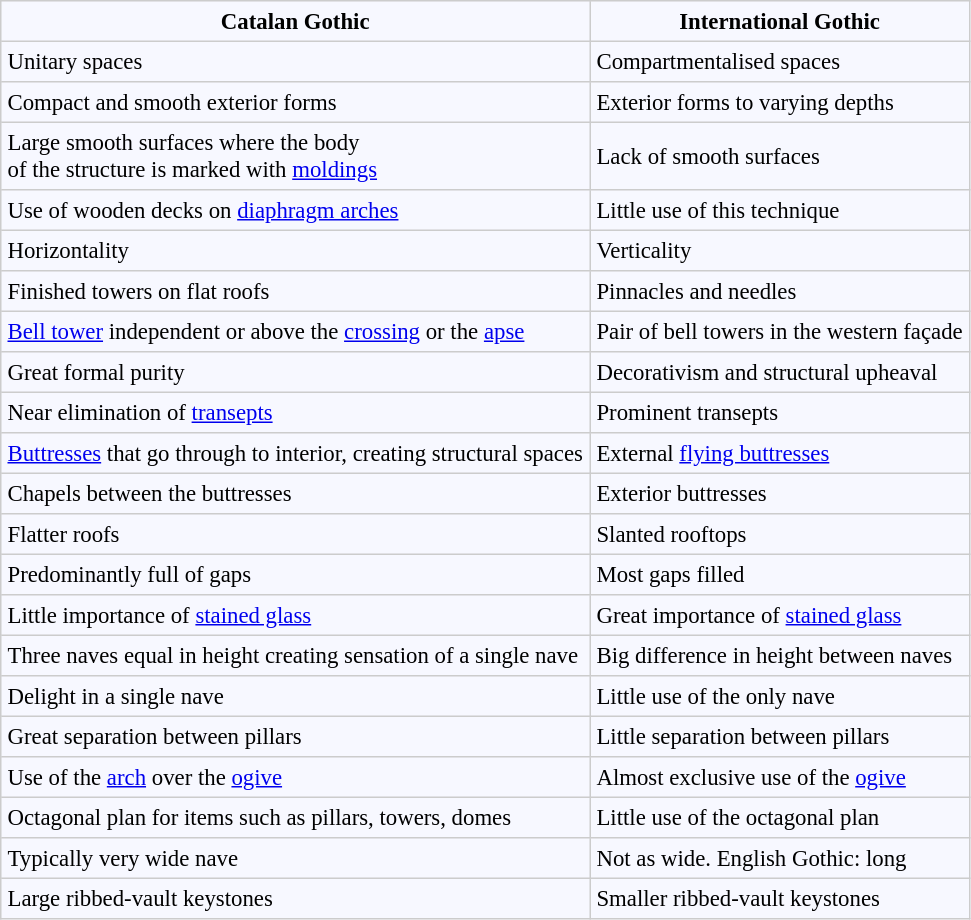<table bgcolor="#f7f8ff" cellpadding="4" cellspacing="0" border="1" style="font-size: 95%; border: #cccccc solid 1px; border-collapse: collapse;">
<tr>
<th>Catalan Gothic</th>
<th>International Gothic</th>
</tr>
<tr ---->
<td>Unitary spaces</td>
<td>Compartmentalised spaces</td>
</tr>
<tr ---->
<td>Compact and smooth exterior forms</td>
<td>Exterior forms to varying depths</td>
</tr>
<tr ---->
<td>Large smooth surfaces where the body<br> of the structure is marked with <a href='#'>moldings</a></td>
<td>Lack of smooth surfaces</td>
</tr>
<tr ---->
<td>Use of wooden decks on <a href='#'>diaphragm arches</a></td>
<td>Little use of this technique</td>
</tr>
<tr ---->
<td>Horizontality</td>
<td>Verticality</td>
</tr>
<tr ---->
<td>Finished towers on flat roofs</td>
<td>Pinnacles and needles</td>
</tr>
<tr ---->
<td><a href='#'>Bell tower</a> independent or above the <a href='#'>crossing</a> or the <a href='#'>apse</a></td>
<td>Pair of bell towers in the western façade</td>
</tr>
<tr ---->
<td>Great formal purity</td>
<td>Decorativism and structural upheaval</td>
</tr>
<tr ---->
<td>Near elimination of <a href='#'>transepts</a></td>
<td>Prominent transepts</td>
</tr>
<tr ---->
<td><a href='#'>Buttresses</a> that go through to interior, creating structural spaces</td>
<td>External <a href='#'>flying buttresses</a></td>
</tr>
<tr ---->
<td>Chapels between the buttresses</td>
<td>Exterior buttresses</td>
</tr>
<tr ---->
<td>Flatter roofs</td>
<td>Slanted rooftops</td>
</tr>
<tr ---->
<td>Predominantly full of gaps</td>
<td>Most gaps filled</td>
</tr>
<tr ---->
<td>Little importance of <a href='#'>stained glass</a></td>
<td>Great importance of <a href='#'>stained glass</a></td>
</tr>
<tr ---->
<td>Three naves equal in height creating sensation of a single nave</td>
<td>Big difference in height between naves</td>
</tr>
<tr ---->
<td>Delight in a single nave</td>
<td>Little use of the only nave</td>
</tr>
<tr ---->
<td>Great separation between pillars</td>
<td>Little separation between pillars</td>
</tr>
<tr ---->
<td>Use of the <a href='#'>arch</a> over the <a href='#'>ogive</a></td>
<td>Almost exclusive use of the <a href='#'>ogive</a></td>
</tr>
<tr ---->
<td>Octagonal plan for items such as pillars, towers, domes</td>
<td>Little use of the octagonal plan</td>
</tr>
<tr ---->
<td>Typically very wide nave</td>
<td>Not as wide. English Gothic: long</td>
</tr>
<tr ---->
<td>Large ribbed-vault keystones</td>
<td>Smaller ribbed-vault keystones</td>
</tr>
</table>
